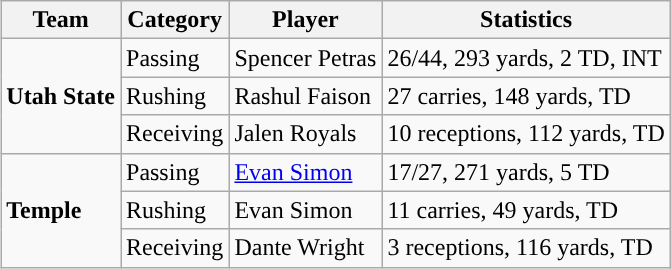<table class="wikitable" style="float: right;">
<tr>
<th>Team</th>
<th>Category</th>
<th>Player</th>
<th>Statistics</th>
</tr>
<tr>
<td rowspan=3><strong>Utah State</strong></td>
<td>Passing</td>
<td>Spencer Petras</td>
<td>26/44, 293 yards, 2 TD, INT</td>
</tr>
<tr>
<td>Rushing</td>
<td>Rashul Faison</td>
<td>27 carries, 148 yards, TD</td>
</tr>
<tr>
<td>Receiving</td>
<td>Jalen Royals</td>
<td>10 receptions, 112 yards, TD</td>
</tr>
<tr>
<td rowspan=3><strong>Temple</strong></td>
<td>Passing</td>
<td><a href='#'>Evan Simon</a></td>
<td>17/27, 271 yards, 5 TD</td>
</tr>
<tr>
<td>Rushing</td>
<td>Evan Simon</td>
<td>11 carries, 49 yards, TD</td>
</tr>
<tr>
<td>Receiving</td>
<td>Dante Wright</td>
<td>3 receptions, 116 yards, TD</td>
</tr>
</table>
